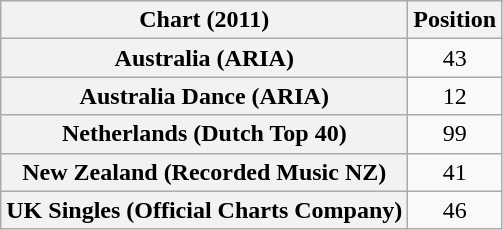<table class="wikitable sortable plainrowheaders" style="text-align:center">
<tr>
<th scope="col">Chart (2011)</th>
<th>Position</th>
</tr>
<tr>
<th scope="row">Australia (ARIA)</th>
<td>43</td>
</tr>
<tr>
<th scope="row">Australia Dance (ARIA)</th>
<td>12</td>
</tr>
<tr>
<th scope="row">Netherlands (Dutch Top 40)</th>
<td>99</td>
</tr>
<tr>
<th scope="row">New Zealand (Recorded Music NZ)</th>
<td>41</td>
</tr>
<tr>
<th scope="row">UK Singles (Official Charts Company)</th>
<td align="center">46</td>
</tr>
</table>
